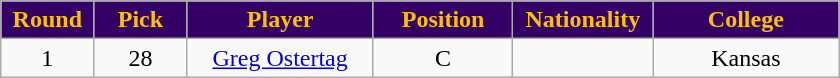<table class="wikitable sortable sortable">
<tr>
<th style="background:#306; color:#FCC200" width="10%">Round</th>
<th style="background:#306; color:#FCC200" width="10%">Pick</th>
<th style="background:#306; color:#FCC200" width="20%">Player</th>
<th style="background:#306; color:#FCC200" width="15%">Position</th>
<th style="background:#306; color:#FCC200" width="15%">Nationality</th>
<th style="background:#306; color:#FCC200" width="20%">College</th>
</tr>
<tr style="text-align: center">
<td>1</td>
<td>28</td>
<td><a href='#'>Greg Ostertag</a></td>
<td>C</td>
<td></td>
<td>Kansas</td>
</tr>
</table>
